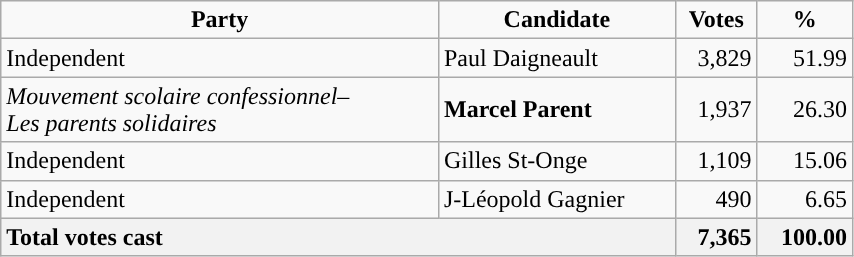<table class="wikitable" style="width: 45%;">
<tr>
<td style="text-align:center;"><strong>Party</strong></td>
<td style="text-align:center;"><strong>Candidate</strong></td>
<td style="text-align:center;"><strong>Votes</strong></td>
<td style="text-align:center;"><strong>%</strong></td>
</tr>
<tr>
<td style="text-align:left;">Independent</td>
<td style="text-align:left;">Paul Daigneault</td>
<td style="text-align:right;">3,829</td>
<td style="text-align:right;">51.99</td>
</tr>
<tr>
<td style="text-align:left;"><em>Mouvement scolaire confessionnel–<br>Les parents solidaires</em></td>
<td style="text-align:left;"><strong>Marcel Parent</strong></td>
<td style="text-align:right;">1,937</td>
<td style="text-align:right;">26.30</td>
</tr>
<tr>
<td style="text-align:left;">Independent</td>
<td style="text-align:left;">Gilles St-Onge</td>
<td style="text-align:right;">1,109</td>
<td style="text-align:right;">15.06</td>
</tr>
<tr>
<td style="text-align:left;">Independent</td>
<td style="text-align:left;">J-Léopold Gagnier</td>
<td style="text-align:right;">490</td>
<td style="text-align:right;">6.65</td>
</tr>
<tr>
<th style="text-align:left;" colspan=2>Total votes cast</th>
<th style="text-align:right;">7,365</th>
<th style="text-align:right;">100.00</th>
</tr>
</table>
